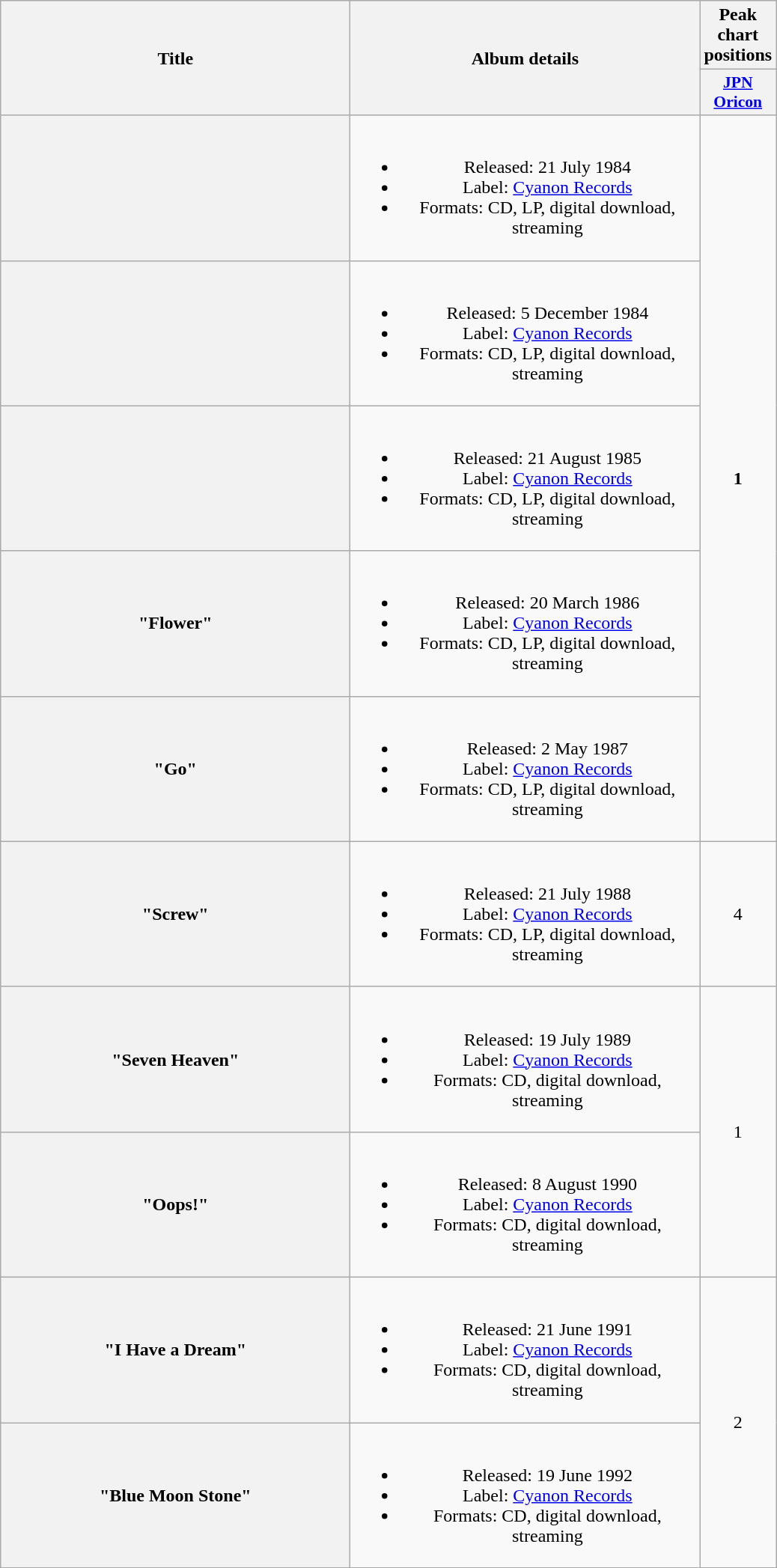<table class="wikitable plainrowheaders" style="text-align:center;">
<tr>
<th scope="col" rowspan="2" style="width:19em;">Title</th>
<th scope="col" rowspan="2" style="width:19em;">Album details</th>
<th scope="col">Peak<br>chart<br>positions</th>
</tr>
<tr>
<th scope="col" style="width:2.9em;font-size:90%;"><a href='#'>JPN<br>Oricon</a><br></th>
</tr>
<tr>
<th scope="row"></th>
<td><br><ul><li>Released: 21 July 1984</li><li>Label: <a href='#'>Cyanon Records</a></li><li>Formats: CD, LP, digital download, streaming</li></ul></td>
<td rowspan="5"><strong>1</strong></td>
</tr>
<tr>
<th scope="row"></th>
<td><br><ul><li>Released: 5 December 1984</li><li>Label: <a href='#'>Cyanon Records</a></li><li>Formats: CD, LP, digital download, streaming</li></ul></td>
</tr>
<tr>
<th scope="row"></th>
<td><br><ul><li>Released: 21 August 1985</li><li>Label: <a href='#'>Cyanon Records</a></li><li>Formats: CD, LP, digital download, streaming</li></ul></td>
</tr>
<tr>
<th scope="row">"Flower"</th>
<td><br><ul><li>Released: 20 March 1986</li><li>Label: <a href='#'>Cyanon Records</a></li><li>Formats: CD, LP, digital download, streaming</li></ul></td>
</tr>
<tr>
<th scope="row">"Go"</th>
<td><br><ul><li>Released: 2 May 1987</li><li>Label: <a href='#'>Cyanon Records</a></li><li>Formats: CD, LP, digital download, streaming</li></ul></td>
</tr>
<tr>
<th scope="row">"Screw"</th>
<td><br><ul><li>Released: 21 July 1988</li><li>Label: <a href='#'>Cyanon Records</a></li><li>Formats: CD, LP, digital download, streaming</li></ul></td>
<td>4</td>
</tr>
<tr>
<th scope="row">"Seven Heaven"</th>
<td><br><ul><li>Released: 19 July 1989</li><li>Label: <a href='#'>Cyanon Records</a></li><li>Formats: CD, digital download, streaming</li></ul></td>
<td rowspan="2">1</td>
</tr>
<tr>
<th scope="row">"Oops!"</th>
<td><br><ul><li>Released: 8 August 1990</li><li>Label: <a href='#'>Cyanon Records</a></li><li>Formats: CD, digital download, streaming</li></ul></td>
</tr>
<tr>
<th scope="row">"I Have a Dream"</th>
<td><br><ul><li>Released: 21 June 1991</li><li>Label: <a href='#'>Cyanon Records</a></li><li>Formats: CD, digital download, streaming</li></ul></td>
<td rowspan="2">2</td>
</tr>
<tr>
<th scope="row">"Blue Moon Stone"</th>
<td><br><ul><li>Released: 19 June 1992</li><li>Label: <a href='#'>Cyanon Records</a></li><li>Formats: CD, digital download, streaming</li></ul></td>
</tr>
<tr>
</tr>
</table>
